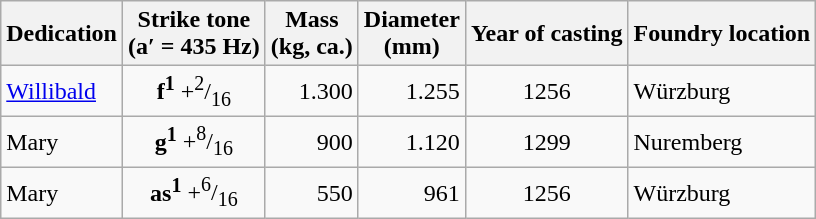<table class="wikitable">
<tr>
<th>Dedication</th>
<th>Strike tone<br>(a′ = 435 Hz)</th>
<th>Mass<br>(kg, ca.)</th>
<th>Diameter<br>(mm)</th>
<th>Year of casting</th>
<th>Foundry location</th>
</tr>
<tr>
<td><a href='#'>Willibald</a></td>
<td align="center"><strong>f<sup>1</sup></strong> +<sup>2</sup>/<sub>16</sub></td>
<td align="right">1.300</td>
<td align="right">1.255</td>
<td align="center">1256</td>
<td>Würzburg</td>
</tr>
<tr>
<td>Mary</td>
<td align="center"><strong>g<sup>1</sup></strong> +<sup>8</sup>/<sub>16</sub></td>
<td align="right">900</td>
<td align="right">1.120</td>
<td align="center">1299</td>
<td>Nuremberg</td>
</tr>
<tr>
<td>Mary</td>
<td align="center"><strong>as<sup>1</sup></strong> +<sup>6</sup>/<sub>16</sub></td>
<td align="right">550</td>
<td align="right">961</td>
<td align="center">1256</td>
<td>Würzburg</td>
</tr>
</table>
